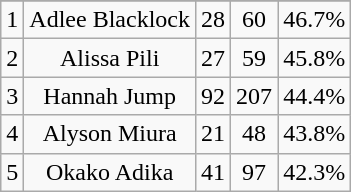<table class="wikitable sortable" style="text-align:center">
<tr>
</tr>
<tr>
<td>1</td>
<td>Adlee Blacklock</td>
<td>28</td>
<td>60</td>
<td>46.7%</td>
</tr>
<tr>
<td>2</td>
<td>Alissa Pili</td>
<td>27</td>
<td>59</td>
<td>45.8%</td>
</tr>
<tr>
<td>3</td>
<td>Hannah Jump</td>
<td>92</td>
<td>207</td>
<td>44.4%</td>
</tr>
<tr>
<td>4</td>
<td>Alyson Miura</td>
<td>21</td>
<td>48</td>
<td>43.8%</td>
</tr>
<tr>
<td>5</td>
<td>Okako Adika</td>
<td>41</td>
<td>97</td>
<td>42.3%</td>
</tr>
</table>
